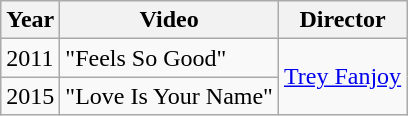<table class="wikitable">
<tr>
<th>Year</th>
<th>Video</th>
<th>Director</th>
</tr>
<tr>
<td>2011</td>
<td>"Feels So Good"</td>
<td rowspan=2><a href='#'>Trey Fanjoy</a></td>
</tr>
<tr>
<td>2015</td>
<td>"Love Is Your Name"</td>
</tr>
</table>
